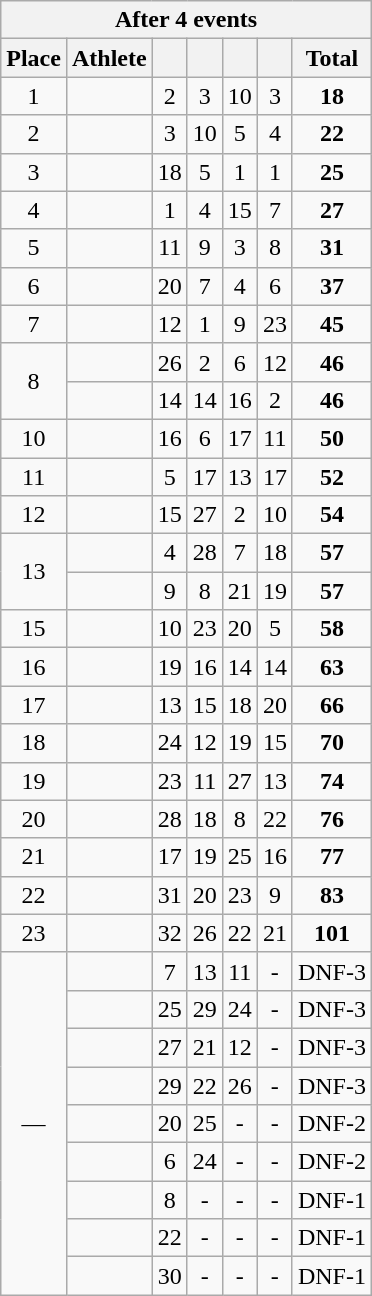<table class=wikitable style="text-align:center">
<tr>
<th colspan=7><strong>After 4 events</strong></th>
</tr>
<tr>
<th>Place</th>
<th>Athlete</th>
<th></th>
<th></th>
<th></th>
<th></th>
<th>Total</th>
</tr>
<tr>
<td>1</td>
<td align=left></td>
<td>2</td>
<td>3</td>
<td>10</td>
<td>3</td>
<td><strong>18</strong></td>
</tr>
<tr>
<td>2</td>
<td align=left></td>
<td>3</td>
<td>10</td>
<td>5</td>
<td>4</td>
<td><strong>22</strong></td>
</tr>
<tr>
<td>3</td>
<td align=left></td>
<td>18</td>
<td>5</td>
<td>1</td>
<td>1</td>
<td><strong>25</strong></td>
</tr>
<tr>
<td>4</td>
<td align=left></td>
<td>1</td>
<td>4</td>
<td>15</td>
<td>7</td>
<td><strong>27</strong></td>
</tr>
<tr>
<td>5</td>
<td align=left></td>
<td>11</td>
<td>9</td>
<td>3</td>
<td>8</td>
<td><strong>31</strong></td>
</tr>
<tr>
<td>6</td>
<td align=left></td>
<td>20</td>
<td>7</td>
<td>4</td>
<td>6</td>
<td><strong>37</strong></td>
</tr>
<tr>
<td>7</td>
<td align=left></td>
<td>12</td>
<td>1</td>
<td>9</td>
<td>23</td>
<td><strong>45</strong></td>
</tr>
<tr>
<td rowspan=2>8</td>
<td align=left></td>
<td>26</td>
<td>2</td>
<td>6</td>
<td>12</td>
<td><strong>46</strong></td>
</tr>
<tr>
<td align=left></td>
<td>14</td>
<td>14</td>
<td>16</td>
<td>2</td>
<td><strong>46</strong></td>
</tr>
<tr>
<td>10</td>
<td align=left></td>
<td>16</td>
<td>6</td>
<td>17</td>
<td>11</td>
<td><strong>50</strong></td>
</tr>
<tr>
<td>11</td>
<td align=left></td>
<td>5</td>
<td>17</td>
<td>13</td>
<td>17</td>
<td><strong>52</strong></td>
</tr>
<tr>
<td>12</td>
<td align=left></td>
<td>15</td>
<td>27</td>
<td>2</td>
<td>10</td>
<td><strong>54</strong></td>
</tr>
<tr>
<td rowspan=2>13</td>
<td align=left></td>
<td>4</td>
<td>28</td>
<td>7</td>
<td>18</td>
<td><strong>57</strong></td>
</tr>
<tr>
<td align=left></td>
<td>9</td>
<td>8</td>
<td>21</td>
<td>19</td>
<td><strong>57</strong></td>
</tr>
<tr>
<td>15</td>
<td align=left></td>
<td>10</td>
<td>23</td>
<td>20</td>
<td>5</td>
<td><strong>58</strong></td>
</tr>
<tr>
<td>16</td>
<td align=left></td>
<td>19</td>
<td>16</td>
<td>14</td>
<td>14</td>
<td><strong>63</strong></td>
</tr>
<tr>
<td>17</td>
<td align=left></td>
<td>13</td>
<td>15</td>
<td>18</td>
<td>20</td>
<td><strong>66</strong></td>
</tr>
<tr>
<td>18</td>
<td align=left></td>
<td>24</td>
<td>12</td>
<td>19</td>
<td>15</td>
<td><strong>70</strong></td>
</tr>
<tr>
<td>19</td>
<td align=left></td>
<td>23</td>
<td>11</td>
<td>27</td>
<td>13</td>
<td><strong>74</strong></td>
</tr>
<tr>
<td>20</td>
<td align=left></td>
<td>28</td>
<td>18</td>
<td>8</td>
<td>22</td>
<td><strong>76</strong></td>
</tr>
<tr>
<td>21</td>
<td align=left></td>
<td>17</td>
<td>19</td>
<td>25</td>
<td>16</td>
<td><strong>77</strong></td>
</tr>
<tr>
<td>22</td>
<td align=left></td>
<td>31</td>
<td>20</td>
<td>23</td>
<td>9</td>
<td><strong>83</strong></td>
</tr>
<tr>
<td>23</td>
<td align=left></td>
<td>32</td>
<td>26</td>
<td>22</td>
<td>21</td>
<td><strong>101</strong></td>
</tr>
<tr>
<td rowspan=9>—</td>
<td align=left></td>
<td>7</td>
<td>13</td>
<td>11</td>
<td>-</td>
<td>DNF-3</td>
</tr>
<tr>
<td align=left></td>
<td>25</td>
<td>29</td>
<td>24</td>
<td>-</td>
<td>DNF-3</td>
</tr>
<tr>
<td align=left></td>
<td>27</td>
<td>21</td>
<td>12</td>
<td>-</td>
<td>DNF-3</td>
</tr>
<tr>
<td align=left></td>
<td>29</td>
<td>22</td>
<td>26</td>
<td>-</td>
<td>DNF-3</td>
</tr>
<tr>
<td align=left></td>
<td>20</td>
<td>25</td>
<td>-</td>
<td>-</td>
<td>DNF-2</td>
</tr>
<tr>
<td align=left></td>
<td>6</td>
<td>24</td>
<td>-</td>
<td>-</td>
<td>DNF-2</td>
</tr>
<tr>
<td align=left></td>
<td>8</td>
<td>-</td>
<td>-</td>
<td>-</td>
<td>DNF-1</td>
</tr>
<tr>
<td align=left></td>
<td>22</td>
<td>-</td>
<td>-</td>
<td>-</td>
<td>DNF-1</td>
</tr>
<tr>
<td align=left></td>
<td>30</td>
<td>-</td>
<td>-</td>
<td>-</td>
<td>DNF-1</td>
</tr>
</table>
